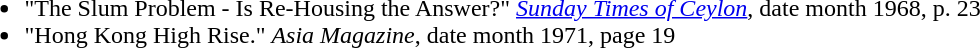<table>
<tr valign="top">
<td><br><ul><li>"The Slum Problem - Is Re-Housing the Answer?" <em><a href='#'>Sunday Times of Ceylon</a></em>, date month 1968, p. 23</li><li>"Hong Kong High Rise." <em>Asia Magazine</em>, date month 1971, page 19</li></ul></td>
</tr>
</table>
